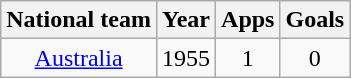<table class="wikitable" style="text-align:center">
<tr>
<th>National team</th>
<th>Year</th>
<th>Apps</th>
<th>Goals</th>
</tr>
<tr>
<td rowspan="15"><a href='#'>Australia</a></td>
<td>1955</td>
<td>1</td>
<td>0</td>
</tr>
</table>
